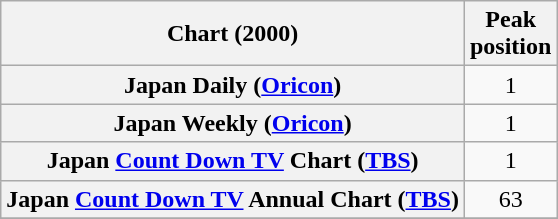<table class="wikitable sortable plainrowheaders">
<tr>
<th>Chart (2000)</th>
<th>Peak<br>position</th>
</tr>
<tr>
<th scope="row">Japan Daily (<a href='#'>Oricon</a>)</th>
<td align="center">1</td>
</tr>
<tr>
<th scope="row">Japan Weekly (<a href='#'>Oricon</a>)</th>
<td align="center">1</td>
</tr>
<tr>
<th scope="row">Japan <a href='#'>Count Down TV</a> Chart (<a href='#'>TBS</a>)</th>
<td align="center">1</td>
</tr>
<tr>
<th scope="row">Japan <a href='#'>Count Down TV</a> Annual Chart (<a href='#'>TBS</a>)</th>
<td align="center">63</td>
</tr>
<tr>
</tr>
</table>
